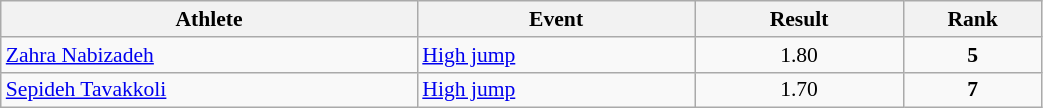<table class="wikitable" width="55%" style="text-align:center; font-size:90%">
<tr>
<th width="30%">Athlete</th>
<th width="20%">Event</th>
<th width="15%">Result</th>
<th width="10%">Rank</th>
</tr>
<tr>
<td align="left"><a href='#'>Zahra Nabizadeh</a></td>
<td align="left"><a href='#'>High jump</a></td>
<td>1.80</td>
<td><strong>5</strong></td>
</tr>
<tr>
<td align="left"><a href='#'>Sepideh Tavakkoli</a></td>
<td align="left"><a href='#'>High jump</a></td>
<td>1.70</td>
<td><strong>7</strong></td>
</tr>
</table>
